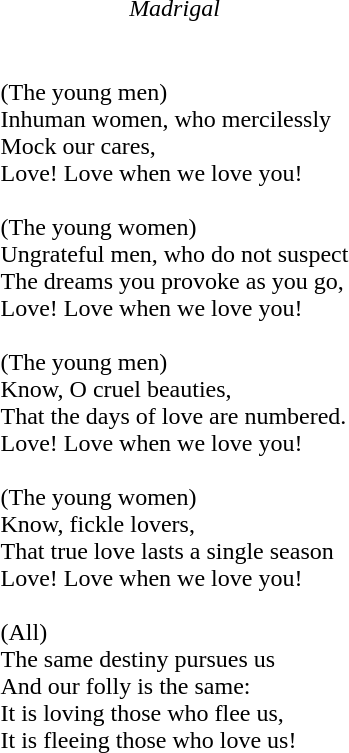<table>
<tr>
<td style="text-align:center"><em>Madrigal</em></td>
</tr>
<tr>
<td><blockquote><br>(The young men)<br>
Inhuman women, who mercilessly<br>
Mock our cares,<br>
Love! Love when we love you!<br><br>(The young women)<br>
Ungrateful men, who do not suspect<br>
The dreams you provoke as you go,<br>
Love! Love when we love you!<br><br>(The young men)<br>
Know, O cruel beauties,<br>
That the days of love are numbered.<br>
Love! Love when we love you!<br><br>(The young women)<br>
Know, fickle lovers,<br>
That true love lasts a single season<br>
Love! Love when we love you!<br><br>(All)<br>
The same destiny pursues us<br>
And our folly is the same:<br>
It is loving those who flee us,<br>
It is fleeing those who love us!<br><br></blockquote></td>
</tr>
</table>
